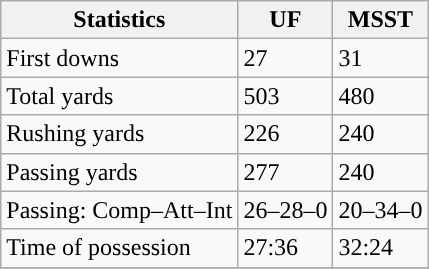<table class="wikitable" style="float: left;">
<tr>
<th>Statistics</th>
<th>UF</th>
<th>MSST</th>
</tr>
<tr>
<td>First downs</td>
<td>27</td>
<td>31</td>
</tr>
<tr>
<td>Total yards</td>
<td>503</td>
<td>480</td>
</tr>
<tr>
<td>Rushing yards</td>
<td>226</td>
<td>240</td>
</tr>
<tr>
<td>Passing yards</td>
<td>277</td>
<td>240</td>
</tr>
<tr>
<td>Passing: Comp–Att–Int</td>
<td>26–28–0</td>
<td>20–34–0</td>
</tr>
<tr>
<td>Time of possession</td>
<td>27:36</td>
<td>32:24</td>
</tr>
<tr>
</tr>
</table>
